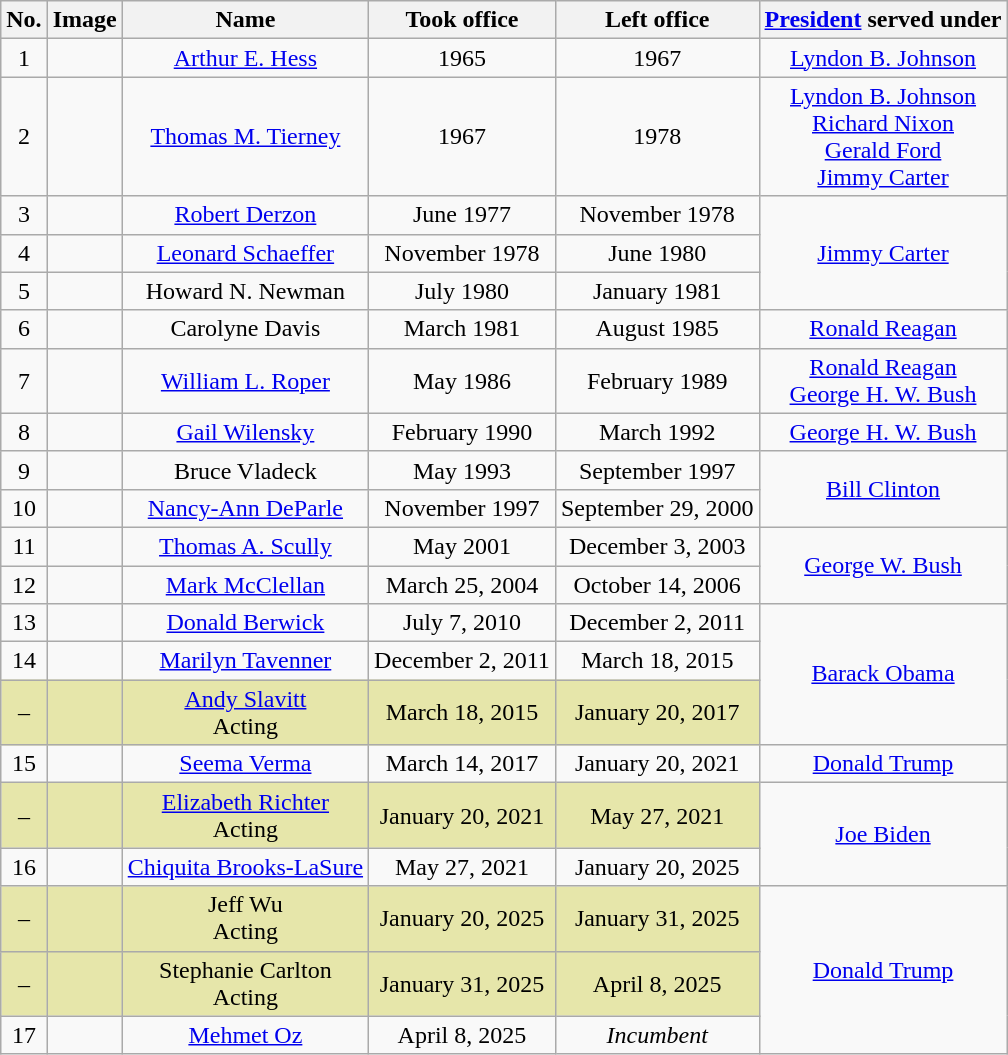<table class="wikitable" style="text-align:center">
<tr>
<th>No.</th>
<th>Image</th>
<th>Name</th>
<th>Took office</th>
<th>Left office</th>
<th><a href='#'>President</a> served under</th>
</tr>
<tr>
<td>1</td>
<td></td>
<td><a href='#'>Arthur E. Hess</a></td>
<td>1965</td>
<td>1967</td>
<td><a href='#'>Lyndon B. Johnson</a></td>
</tr>
<tr>
<td>2</td>
<td></td>
<td><a href='#'>Thomas M. Tierney</a></td>
<td>1967</td>
<td>1978</td>
<td><a href='#'>Lyndon B. Johnson</a><br><a href='#'>Richard Nixon</a><br><a href='#'>Gerald Ford</a><br><a href='#'>Jimmy Carter</a></td>
</tr>
<tr>
<td>3</td>
<td></td>
<td><a href='#'>Robert Derzon</a></td>
<td>June 1977</td>
<td>November 1978</td>
<td rowspan=3><a href='#'>Jimmy Carter</a></td>
</tr>
<tr>
<td>4</td>
<td></td>
<td><a href='#'>Leonard Schaeffer</a></td>
<td>November 1978</td>
<td>June 1980</td>
</tr>
<tr>
<td>5</td>
<td></td>
<td>Howard N. Newman</td>
<td>July 1980</td>
<td>January 1981</td>
</tr>
<tr>
<td>6</td>
<td></td>
<td>Carolyne Davis</td>
<td>March 1981</td>
<td>August 1985</td>
<td><a href='#'>Ronald Reagan</a></td>
</tr>
<tr>
<td>7</td>
<td></td>
<td><a href='#'>William L. Roper</a></td>
<td>May 1986</td>
<td>February 1989</td>
<td><a href='#'>Ronald Reagan</a><br><a href='#'>George H. W. Bush</a></td>
</tr>
<tr>
<td>8</td>
<td></td>
<td><a href='#'>Gail Wilensky</a></td>
<td>February 1990</td>
<td>March 1992</td>
<td><a href='#'>George H. W. Bush</a></td>
</tr>
<tr>
<td>9</td>
<td></td>
<td>Bruce Vladeck</td>
<td>May 1993</td>
<td>September 1997</td>
<td rowspan=2><a href='#'>Bill Clinton</a></td>
</tr>
<tr>
<td>10</td>
<td></td>
<td><a href='#'>Nancy-Ann DeParle</a></td>
<td>November 1997</td>
<td>September 29, 2000</td>
</tr>
<tr>
<td>11</td>
<td></td>
<td><a href='#'>Thomas A. Scully</a></td>
<td>May 2001</td>
<td>December 3, 2003</td>
<td rowspan=2><a href='#'>George W. Bush</a></td>
</tr>
<tr>
<td>12</td>
<td></td>
<td><a href='#'>Mark McClellan</a></td>
<td>March 25, 2004</td>
<td>October 14, 2006</td>
</tr>
<tr>
<td>13</td>
<td></td>
<td><a href='#'>Donald Berwick</a></td>
<td>July 7, 2010</td>
<td>December 2, 2011</td>
<td rowspan=3><a href='#'>Barack Obama</a></td>
</tr>
<tr>
<td>14</td>
<td></td>
<td><a href='#'>Marilyn Tavenner</a></td>
<td>December 2, 2011</td>
<td>March 18, 2015</td>
</tr>
<tr>
<td bgcolor="#E6E6AA">–</td>
<td bgcolor="#E6E6AA"></td>
<td bgcolor="#E6E6AA"><a href='#'>Andy Slavitt</a><br>Acting</td>
<td bgcolor="#E6E6AA">March 18, 2015</td>
<td bgcolor="#E6E6AA">January 20, 2017</td>
</tr>
<tr>
<td>15</td>
<td></td>
<td><a href='#'>Seema Verma</a></td>
<td>March 14, 2017</td>
<td>January 20, 2021</td>
<td><a href='#'>Donald Trump</a></td>
</tr>
<tr>
<td bgcolor="#E6E6AA">–</td>
<td bgcolor="#E6E6AA"></td>
<td bgcolor="#E6E6AA"><a href='#'>Elizabeth Richter</a><br>Acting</td>
<td bgcolor="#E6E6AA">January 20, 2021</td>
<td bgcolor="#E6E6AA">May 27, 2021</td>
<td rowspan=2><a href='#'>Joe Biden</a></td>
</tr>
<tr>
<td>16</td>
<td></td>
<td><a href='#'>Chiquita Brooks-LaSure</a></td>
<td>May 27, 2021</td>
<td>January 20, 2025</td>
</tr>
<tr>
<td bgcolor="#E6E6AA">–</td>
<td bgcolor="#E6E6AA"></td>
<td bgcolor="#E6E6AA">Jeff Wu<br>Acting</td>
<td bgcolor="#E6E6AA">January 20, 2025</td>
<td bgcolor="#E6E6AA">January 31, 2025</td>
<td rowspan="3"><a href='#'>Donald Trump</a></td>
</tr>
<tr>
<td bgcolor="#E6E6AA">–</td>
<td bgcolor="#E6E6AA"></td>
<td bgcolor="#E6E6AA">Stephanie Carlton<br>Acting</td>
<td bgcolor="#E6E6AA">January 31, 2025</td>
<td bgcolor="#E6E6AA">April 8, 2025</td>
</tr>
<tr>
<td>17</td>
<td></td>
<td><a href='#'>Mehmet Oz</a></td>
<td>April 8, 2025</td>
<td><em>Incumbent</em></td>
</tr>
</table>
